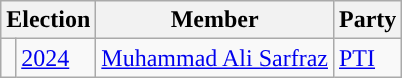<table class="wikitable">
<tr>
<th colspan="2">Election</th>
<th>Member</th>
<th>Party</th>
</tr>
<tr>
<td style="background-color: "></td>
<td><a href='#'>2024</a></td>
<td><a href='#'>Muhammad Ali Sarfraz</a></td>
<td><a href='#'>PTI</a></td>
</tr>
</table>
